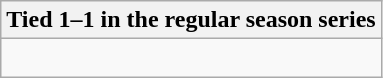<table class="wikitable collapsible collapsed">
<tr>
<th>Tied 1–1 in the regular season series</th>
</tr>
<tr>
<td><br>
</td>
</tr>
</table>
